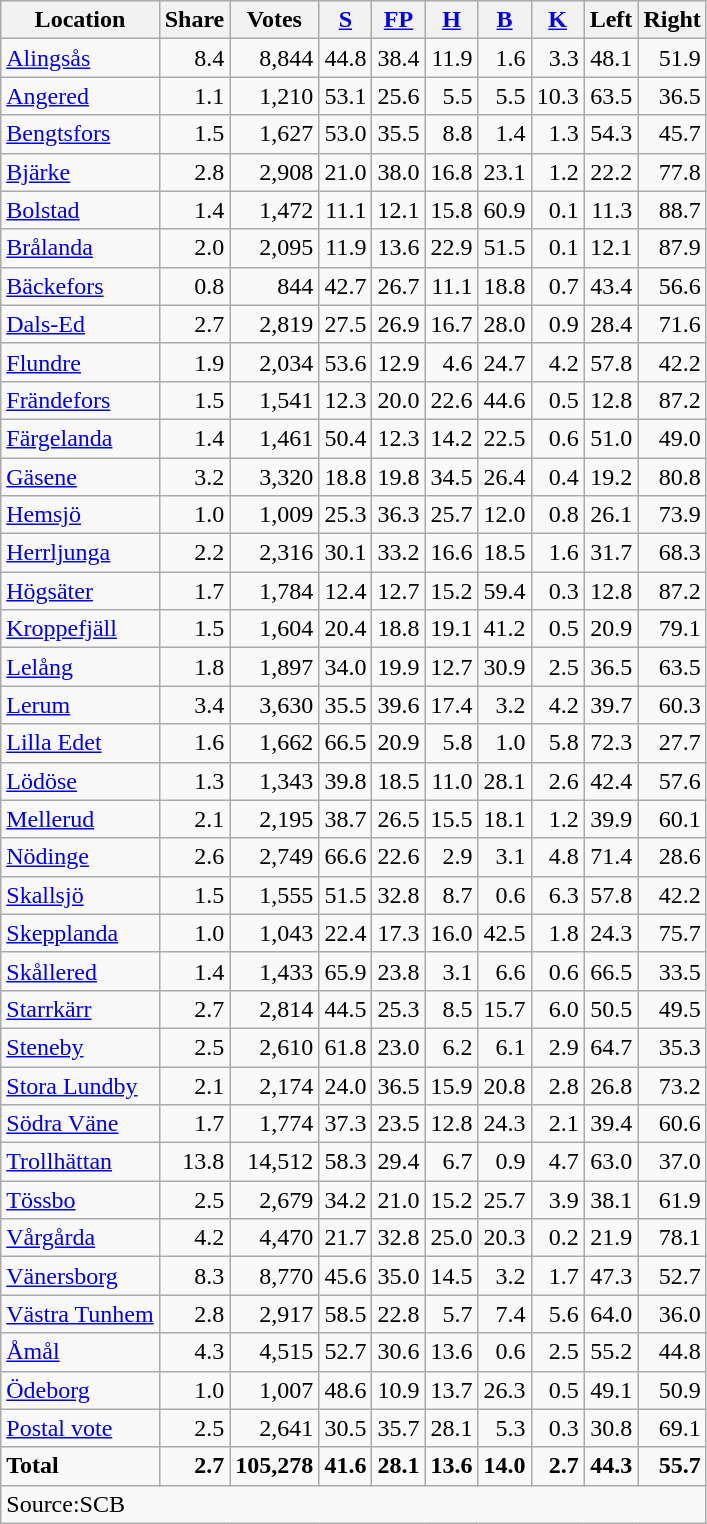<table class="wikitable sortable" style=text-align:right>
<tr>
<th>Location</th>
<th>Share</th>
<th>Votes</th>
<th><a href='#'>S</a></th>
<th><a href='#'>FP</a></th>
<th><a href='#'>H</a></th>
<th><a href='#'>B</a></th>
<th><a href='#'>K</a></th>
<th>Left</th>
<th>Right</th>
</tr>
<tr>
<td align=left><a href='#'>Alingsås</a></td>
<td>8.4</td>
<td>8,844</td>
<td>44.8</td>
<td>38.4</td>
<td>11.9</td>
<td>1.6</td>
<td>3.3</td>
<td>48.1</td>
<td>51.9</td>
</tr>
<tr>
<td align=left><a href='#'>Angered</a></td>
<td>1.1</td>
<td>1,210</td>
<td>53.1</td>
<td>25.6</td>
<td>5.5</td>
<td>5.5</td>
<td>10.3</td>
<td>63.5</td>
<td>36.5</td>
</tr>
<tr>
<td align=left><a href='#'>Bengtsfors</a></td>
<td>1.5</td>
<td>1,627</td>
<td>53.0</td>
<td>35.5</td>
<td>8.8</td>
<td>1.4</td>
<td>1.3</td>
<td>54.3</td>
<td>45.7</td>
</tr>
<tr>
<td align=left><a href='#'>Bjärke</a></td>
<td>2.8</td>
<td>2,908</td>
<td>21.0</td>
<td>38.0</td>
<td>16.8</td>
<td>23.1</td>
<td>1.2</td>
<td>22.2</td>
<td>77.8</td>
</tr>
<tr>
<td align=left><a href='#'>Bolstad</a></td>
<td>1.4</td>
<td>1,472</td>
<td>11.1</td>
<td>12.1</td>
<td>15.8</td>
<td>60.9</td>
<td>0.1</td>
<td>11.3</td>
<td>88.7</td>
</tr>
<tr>
<td align=left><a href='#'>Brålanda</a></td>
<td>2.0</td>
<td>2,095</td>
<td>11.9</td>
<td>13.6</td>
<td>22.9</td>
<td>51.5</td>
<td>0.1</td>
<td>12.1</td>
<td>87.9</td>
</tr>
<tr>
<td align=left><a href='#'>Bäckefors</a></td>
<td>0.8</td>
<td>844</td>
<td>42.7</td>
<td>26.7</td>
<td>11.1</td>
<td>18.8</td>
<td>0.7</td>
<td>43.4</td>
<td>56.6</td>
</tr>
<tr>
<td align=left><a href='#'>Dals-Ed</a></td>
<td>2.7</td>
<td>2,819</td>
<td>27.5</td>
<td>26.9</td>
<td>16.7</td>
<td>28.0</td>
<td>0.9</td>
<td>28.4</td>
<td>71.6</td>
</tr>
<tr>
<td align=left><a href='#'>Flundre</a></td>
<td>1.9</td>
<td>2,034</td>
<td>53.6</td>
<td>12.9</td>
<td>4.6</td>
<td>24.7</td>
<td>4.2</td>
<td>57.8</td>
<td>42.2</td>
</tr>
<tr>
<td align=left><a href='#'>Frändefors</a></td>
<td>1.5</td>
<td>1,541</td>
<td>12.3</td>
<td>20.0</td>
<td>22.6</td>
<td>44.6</td>
<td>0.5</td>
<td>12.8</td>
<td>87.2</td>
</tr>
<tr>
<td align=left><a href='#'>Färgelanda</a></td>
<td>1.4</td>
<td>1,461</td>
<td>50.4</td>
<td>12.3</td>
<td>14.2</td>
<td>22.5</td>
<td>0.6</td>
<td>51.0</td>
<td>49.0</td>
</tr>
<tr>
<td align=left><a href='#'>Gäsene</a></td>
<td>3.2</td>
<td>3,320</td>
<td>18.8</td>
<td>19.8</td>
<td>34.5</td>
<td>26.4</td>
<td>0.4</td>
<td>19.2</td>
<td>80.8</td>
</tr>
<tr>
<td align=left><a href='#'>Hemsjö</a></td>
<td>1.0</td>
<td>1,009</td>
<td>25.3</td>
<td>36.3</td>
<td>25.7</td>
<td>12.0</td>
<td>0.8</td>
<td>26.1</td>
<td>73.9</td>
</tr>
<tr>
<td align=left><a href='#'>Herrljunga</a></td>
<td>2.2</td>
<td>2,316</td>
<td>30.1</td>
<td>33.2</td>
<td>16.6</td>
<td>18.5</td>
<td>1.6</td>
<td>31.7</td>
<td>68.3</td>
</tr>
<tr>
<td align=left><a href='#'>Högsäter</a></td>
<td>1.7</td>
<td>1,784</td>
<td>12.4</td>
<td>12.7</td>
<td>15.2</td>
<td>59.4</td>
<td>0.3</td>
<td>12.8</td>
<td>87.2</td>
</tr>
<tr>
<td align=left><a href='#'>Kroppefjäll</a></td>
<td>1.5</td>
<td>1,604</td>
<td>20.4</td>
<td>18.8</td>
<td>19.1</td>
<td>41.2</td>
<td>0.5</td>
<td>20.9</td>
<td>79.1</td>
</tr>
<tr>
<td align=left><a href='#'>Lelång</a></td>
<td>1.8</td>
<td>1,897</td>
<td>34.0</td>
<td>19.9</td>
<td>12.7</td>
<td>30.9</td>
<td>2.5</td>
<td>36.5</td>
<td>63.5</td>
</tr>
<tr>
<td align=left><a href='#'>Lerum</a></td>
<td>3.4</td>
<td>3,630</td>
<td>35.5</td>
<td>39.6</td>
<td>17.4</td>
<td>3.2</td>
<td>4.2</td>
<td>39.7</td>
<td>60.3</td>
</tr>
<tr>
<td align=left><a href='#'>Lilla Edet</a></td>
<td>1.6</td>
<td>1,662</td>
<td>66.5</td>
<td>20.9</td>
<td>5.8</td>
<td>1.0</td>
<td>5.8</td>
<td>72.3</td>
<td>27.7</td>
</tr>
<tr>
<td align=left><a href='#'>Lödöse</a></td>
<td>1.3</td>
<td>1,343</td>
<td>39.8</td>
<td>18.5</td>
<td>11.0</td>
<td>28.1</td>
<td>2.6</td>
<td>42.4</td>
<td>57.6</td>
</tr>
<tr>
<td align=left><a href='#'>Mellerud</a></td>
<td>2.1</td>
<td>2,195</td>
<td>38.7</td>
<td>26.5</td>
<td>15.5</td>
<td>18.1</td>
<td>1.2</td>
<td>39.9</td>
<td>60.1</td>
</tr>
<tr>
<td align=left><a href='#'>Nödinge</a></td>
<td>2.6</td>
<td>2,749</td>
<td>66.6</td>
<td>22.6</td>
<td>2.9</td>
<td>3.1</td>
<td>4.8</td>
<td>71.4</td>
<td>28.6</td>
</tr>
<tr>
<td align=left><a href='#'>Skallsjö</a></td>
<td>1.5</td>
<td>1,555</td>
<td>51.5</td>
<td>32.8</td>
<td>8.7</td>
<td>0.6</td>
<td>6.3</td>
<td>57.8</td>
<td>42.2</td>
</tr>
<tr>
<td align=left><a href='#'>Skepplanda</a></td>
<td>1.0</td>
<td>1,043</td>
<td>22.4</td>
<td>17.3</td>
<td>16.0</td>
<td>42.5</td>
<td>1.8</td>
<td>24.3</td>
<td>75.7</td>
</tr>
<tr>
<td align=left><a href='#'>Skållered</a></td>
<td>1.4</td>
<td>1,433</td>
<td>65.9</td>
<td>23.8</td>
<td>3.1</td>
<td>6.6</td>
<td>0.6</td>
<td>66.5</td>
<td>33.5</td>
</tr>
<tr>
<td align=left><a href='#'>Starrkärr</a></td>
<td>2.7</td>
<td>2,814</td>
<td>44.5</td>
<td>25.3</td>
<td>8.5</td>
<td>15.7</td>
<td>6.0</td>
<td>50.5</td>
<td>49.5</td>
</tr>
<tr>
<td align=left><a href='#'>Steneby</a></td>
<td>2.5</td>
<td>2,610</td>
<td>61.8</td>
<td>23.0</td>
<td>6.2</td>
<td>6.1</td>
<td>2.9</td>
<td>64.7</td>
<td>35.3</td>
</tr>
<tr>
<td align=left><a href='#'>Stora Lundby</a></td>
<td>2.1</td>
<td>2,174</td>
<td>24.0</td>
<td>36.5</td>
<td>15.9</td>
<td>20.8</td>
<td>2.8</td>
<td>26.8</td>
<td>73.2</td>
</tr>
<tr>
<td align=left><a href='#'>Södra Väne</a></td>
<td>1.7</td>
<td>1,774</td>
<td>37.3</td>
<td>23.5</td>
<td>12.8</td>
<td>24.3</td>
<td>2.1</td>
<td>39.4</td>
<td>60.6</td>
</tr>
<tr>
<td align=left><a href='#'>Trollhättan</a></td>
<td>13.8</td>
<td>14,512</td>
<td>58.3</td>
<td>29.4</td>
<td>6.7</td>
<td>0.9</td>
<td>4.7</td>
<td>63.0</td>
<td>37.0</td>
</tr>
<tr>
<td align=left><a href='#'>Tössbo</a></td>
<td>2.5</td>
<td>2,679</td>
<td>34.2</td>
<td>21.0</td>
<td>15.2</td>
<td>25.7</td>
<td>3.9</td>
<td>38.1</td>
<td>61.9</td>
</tr>
<tr>
<td align=left><a href='#'>Vårgårda</a></td>
<td>4.2</td>
<td>4,470</td>
<td>21.7</td>
<td>32.8</td>
<td>25.0</td>
<td>20.3</td>
<td>0.2</td>
<td>21.9</td>
<td>78.1</td>
</tr>
<tr>
<td align=left><a href='#'>Vänersborg</a></td>
<td>8.3</td>
<td>8,770</td>
<td>45.6</td>
<td>35.0</td>
<td>14.5</td>
<td>3.2</td>
<td>1.7</td>
<td>47.3</td>
<td>52.7</td>
</tr>
<tr>
<td align=left><a href='#'>Västra Tunhem</a></td>
<td>2.8</td>
<td>2,917</td>
<td>58.5</td>
<td>22.8</td>
<td>5.7</td>
<td>7.4</td>
<td>5.6</td>
<td>64.0</td>
<td>36.0</td>
</tr>
<tr>
<td align=left><a href='#'>Åmål</a></td>
<td>4.3</td>
<td>4,515</td>
<td>52.7</td>
<td>30.6</td>
<td>13.6</td>
<td>0.6</td>
<td>2.5</td>
<td>55.2</td>
<td>44.8</td>
</tr>
<tr>
<td align=left><a href='#'>Ödeborg</a></td>
<td>1.0</td>
<td>1,007</td>
<td>48.6</td>
<td>10.9</td>
<td>13.7</td>
<td>26.3</td>
<td>0.5</td>
<td>49.1</td>
<td>50.9</td>
</tr>
<tr>
<td align=left><a href='#'>Postal vote</a></td>
<td>2.5</td>
<td>2,641</td>
<td>30.5</td>
<td>35.7</td>
<td>28.1</td>
<td>5.3</td>
<td>0.3</td>
<td>30.8</td>
<td>69.1</td>
</tr>
<tr>
<td align=left><strong>Total</strong></td>
<td><strong>2.7</strong></td>
<td><strong>105,278</strong></td>
<td><strong>41.6</strong></td>
<td><strong>28.1</strong></td>
<td><strong>13.6</strong></td>
<td><strong>14.0</strong></td>
<td><strong>2.7</strong></td>
<td><strong>44.3</strong></td>
<td><strong>55.7</strong></td>
</tr>
<tr>
<td align=left colspan=10>Source:SCB </td>
</tr>
</table>
